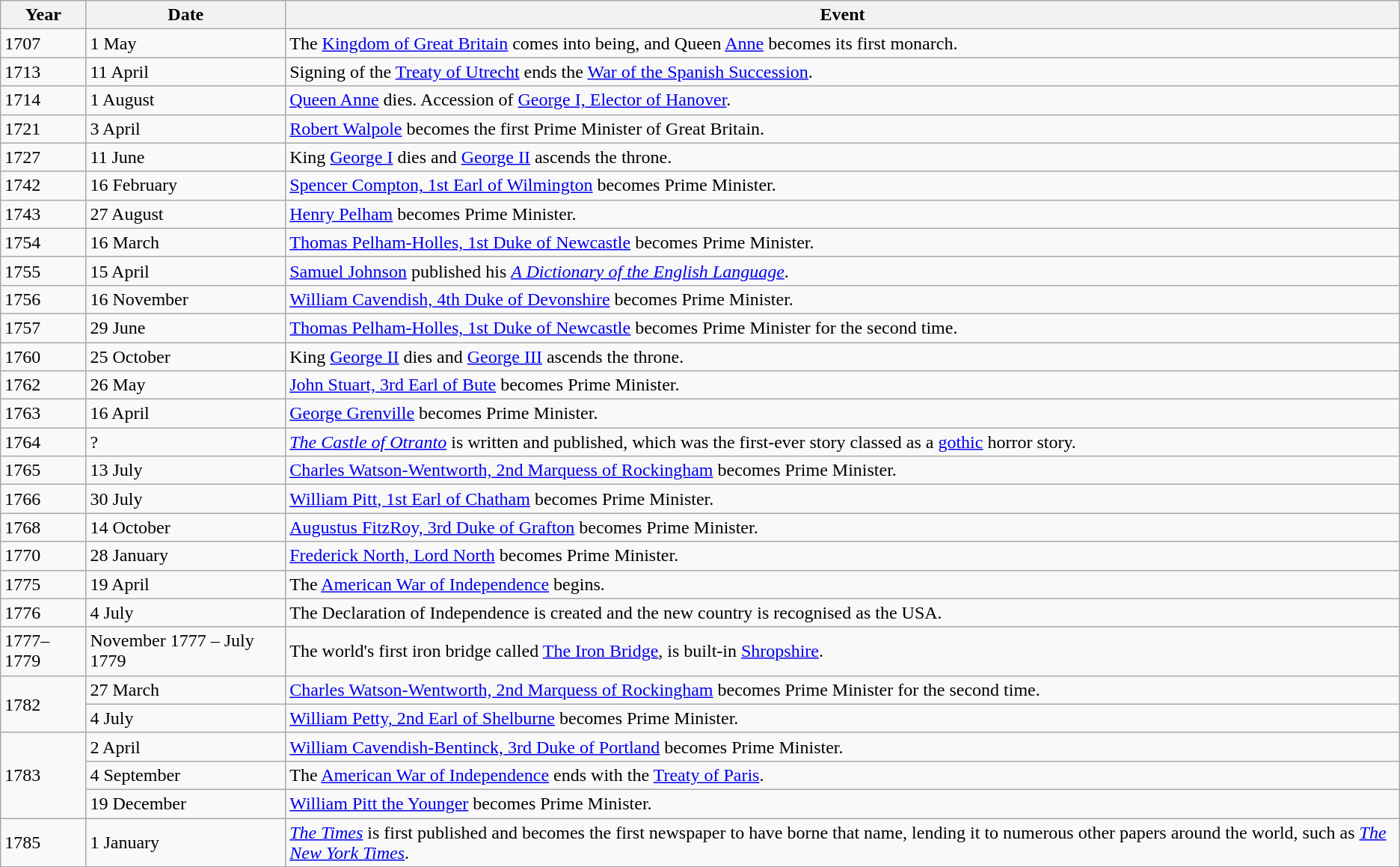<table class="wikitable">
<tr>
<th>Year</th>
<th>Date</th>
<th>Event</th>
</tr>
<tr>
<td>1707</td>
<td>1 May</td>
<td>The <a href='#'>Kingdom of Great Britain</a> comes into being, and Queen <a href='#'>Anne</a> becomes its first monarch.</td>
</tr>
<tr>
<td>1713</td>
<td>11 April</td>
<td>Signing of the <a href='#'>Treaty of Utrecht</a> ends the <a href='#'>War of the Spanish Succession</a>.</td>
</tr>
<tr>
<td>1714</td>
<td>1 August</td>
<td><a href='#'>Queen Anne</a> dies. Accession of <a href='#'>George I, Elector of Hanover</a>.</td>
</tr>
<tr>
<td>1721</td>
<td>3 April</td>
<td><a href='#'>Robert Walpole</a> becomes the first Prime Minister of Great Britain.</td>
</tr>
<tr>
<td>1727</td>
<td>11 June</td>
<td>King <a href='#'>George I</a> dies and <a href='#'>George II</a> ascends the throne.</td>
</tr>
<tr>
<td>1742</td>
<td>16 February</td>
<td><a href='#'>Spencer Compton, 1st Earl of Wilmington</a> becomes Prime Minister.</td>
</tr>
<tr>
<td>1743</td>
<td>27 August</td>
<td><a href='#'>Henry Pelham</a> becomes Prime Minister.</td>
</tr>
<tr>
<td>1754</td>
<td>16 March</td>
<td><a href='#'>Thomas Pelham-Holles, 1st Duke of Newcastle</a> becomes Prime Minister.</td>
</tr>
<tr>
<td>1755</td>
<td>15 April</td>
<td><a href='#'>Samuel Johnson</a> published his <em><a href='#'>A Dictionary of the English Language</a></em>.</td>
</tr>
<tr>
<td>1756</td>
<td>16 November</td>
<td><a href='#'>William Cavendish, 4th Duke of Devonshire</a> becomes Prime Minister.</td>
</tr>
<tr>
<td>1757</td>
<td>29 June</td>
<td><a href='#'>Thomas Pelham-Holles, 1st Duke of Newcastle</a> becomes Prime Minister for the second time.</td>
</tr>
<tr>
<td>1760</td>
<td>25 October</td>
<td>King <a href='#'>George II</a> dies and <a href='#'>George III</a> ascends the throne.</td>
</tr>
<tr>
<td>1762</td>
<td>26 May</td>
<td><a href='#'>John Stuart, 3rd Earl of Bute</a> becomes Prime Minister.</td>
</tr>
<tr>
<td>1763</td>
<td>16 April</td>
<td><a href='#'>George Grenville</a> becomes Prime Minister.</td>
</tr>
<tr>
<td>1764</td>
<td>?</td>
<td><em><a href='#'>The Castle of Otranto</a></em> is written and published, which was the first-ever story classed as a <a href='#'>gothic</a> horror story.</td>
</tr>
<tr>
<td>1765</td>
<td>13 July</td>
<td><a href='#'>Charles Watson-Wentworth, 2nd Marquess of Rockingham</a> becomes Prime Minister.</td>
</tr>
<tr>
<td>1766</td>
<td>30 July</td>
<td><a href='#'>William Pitt, 1st Earl of Chatham</a> becomes Prime Minister.</td>
</tr>
<tr>
<td>1768</td>
<td>14 October</td>
<td><a href='#'>Augustus FitzRoy, 3rd Duke of Grafton</a> becomes Prime Minister.</td>
</tr>
<tr>
<td>1770</td>
<td>28 January</td>
<td><a href='#'>Frederick North, Lord North</a> becomes Prime Minister.</td>
</tr>
<tr>
<td>1775</td>
<td>19 April</td>
<td>The <a href='#'>American War of Independence</a> begins.</td>
</tr>
<tr>
<td>1776</td>
<td>4 July</td>
<td>The Declaration of Independence is created and the new country is recognised as the USA.</td>
</tr>
<tr>
<td>1777–1779</td>
<td>November 1777 – July 1779</td>
<td>The world's first iron bridge called <a href='#'>The Iron Bridge</a>, is built-in <a href='#'>Shropshire</a>.</td>
</tr>
<tr>
<td rowspan="2">1782</td>
<td>27 March</td>
<td><a href='#'>Charles Watson-Wentworth, 2nd Marquess of Rockingham</a> becomes Prime Minister for the second time.</td>
</tr>
<tr>
<td>4 July</td>
<td><a href='#'>William Petty, 2nd Earl of Shelburne</a> becomes Prime Minister.</td>
</tr>
<tr>
<td rowspan="3">1783</td>
<td>2 April</td>
<td><a href='#'>William Cavendish-Bentinck, 3rd Duke of Portland</a> becomes Prime Minister.</td>
</tr>
<tr>
<td>4 September</td>
<td>The <a href='#'>American War of Independence</a> ends with the <a href='#'>Treaty of Paris</a>.</td>
</tr>
<tr>
<td>19 December</td>
<td><a href='#'>William Pitt the Younger</a> becomes Prime Minister.</td>
</tr>
<tr>
<td>1785</td>
<td>1 January</td>
<td><em><a href='#'>The Times</a></em> is first published and becomes the first newspaper to have borne that name, lending it to numerous other papers around the world, such as <em><a href='#'>The New York Times</a></em>.</td>
</tr>
</table>
